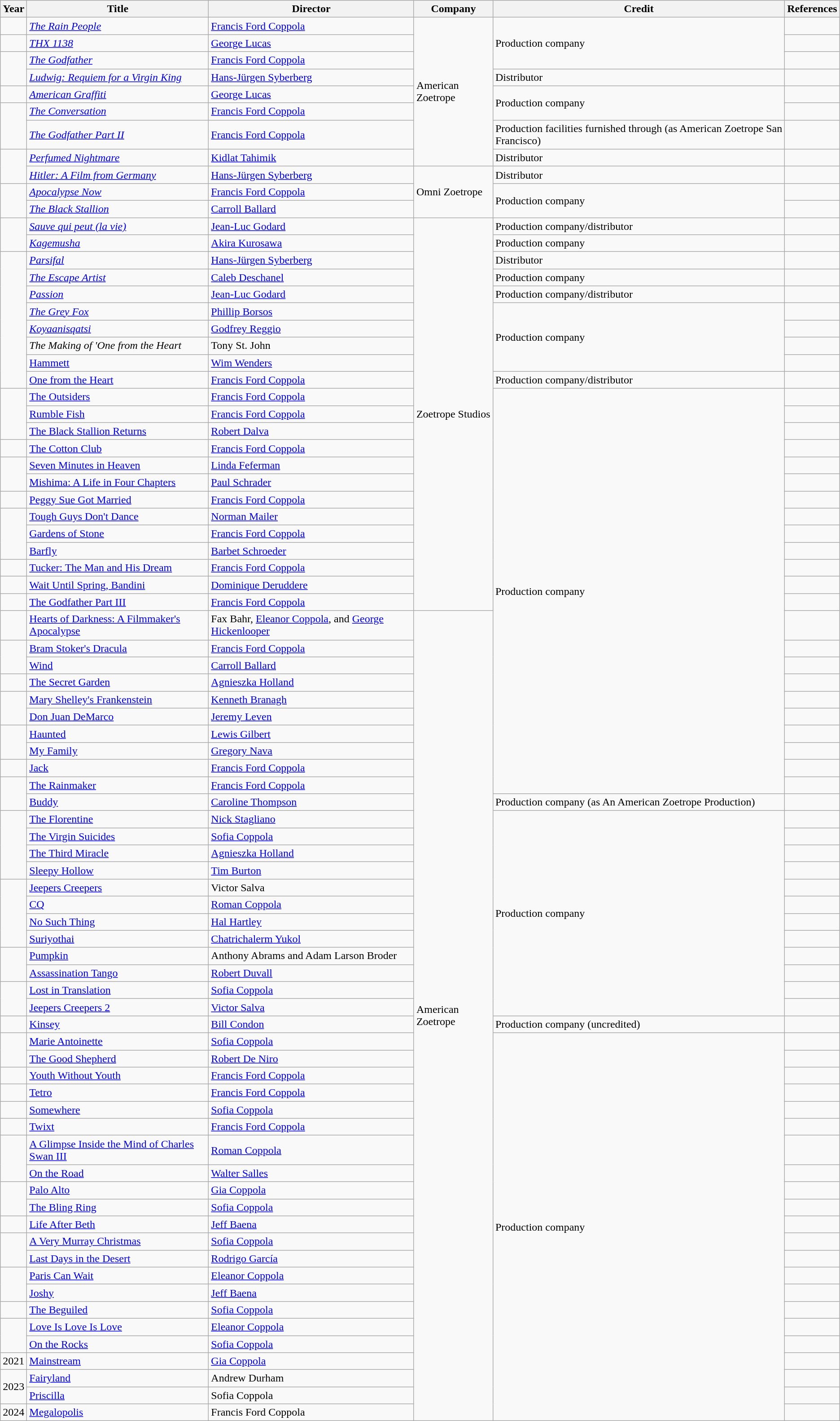<table class="wikitable sortable">
<tr>
<th scope="col">Year</th>
<th scope="col">Title</th>
<th scope="col">Director</th>
<th scope="col" style="width:110px;">Company</th>
<th scope="col">Credit</th>
<th scope="col">References</th>
</tr>
<tr>
<td></td>
<td><em><a href='#'>The Rain People</a></em></td>
<td><a href='#'>Francis Ford Coppola</a></td>
<td rowspan="8">American Zoetrope</td>
<td rowspan="3">Production company</td>
<td></td>
</tr>
<tr>
<td></td>
<td><em><a href='#'>THX 1138</a></em></td>
<td><a href='#'>George Lucas</a></td>
<td></td>
</tr>
<tr>
<td rowspan="2"></td>
<td><em><a href='#'>The Godfather</a></em></td>
<td><a href='#'>Francis Ford Coppola</a></td>
<td></td>
</tr>
<tr>
<td><em><a href='#'>Ludwig: Requiem for a Virgin King</a></em></td>
<td><a href='#'>Hans-Jürgen Syberberg</a></td>
<td>Distributor</td>
<td></td>
</tr>
<tr>
<td></td>
<td><em><a href='#'>American Graffiti</a></em></td>
<td><a href='#'>George Lucas</a></td>
<td rowspan="2">Production company</td>
<td></td>
</tr>
<tr>
<td rowspan="2"></td>
<td><em><a href='#'>The Conversation</a></em></td>
<td><a href='#'>Francis Ford Coppola</a></td>
<td></td>
</tr>
<tr>
<td><em><a href='#'>The Godfather Part II</a></em></td>
<td><a href='#'>Francis Ford Coppola</a></td>
<td>Production facilities furnished through (as American Zoetrope San Francisco)</td>
<td></td>
</tr>
<tr>
<td rowspan="2"></td>
<td><em><a href='#'>Perfumed Nightmare</a></em></td>
<td><a href='#'>Kidlat Tahimik</a></td>
<td>Distributor</td>
<td></td>
</tr>
<tr>
<td><em><a href='#'>Hitler: A Film from Germany</a></em></td>
<td><a href='#'>Hans-Jürgen Syberberg</a></td>
<td rowspan="3">Omni Zoetrope</td>
<td>Distributor</td>
<td></td>
</tr>
<tr>
<td rowspan="2"></td>
<td><em><a href='#'>Apocalypse Now</a></em></td>
<td><a href='#'>Francis Ford Coppola</a></td>
<td rowspan="2">Production company</td>
<td></td>
</tr>
<tr>
<td><em><a href='#'>The Black Stallion</a></em></td>
<td><a href='#'>Carroll Ballard</a></td>
<td></td>
</tr>
<tr>
<td rowspan="2"></td>
<td><em><a href='#'>Sauve qui peut (la vie)</a></em></td>
<td><a href='#'>Jean-Luc Godard</a></td>
<td rowspan="23">Zoetrope Studios</td>
<td>Production company/distributor</td>
<td></td>
</tr>
<tr>
<td><em><a href='#'>Kagemusha</a></em></td>
<td><a href='#'>Akira Kurosawa</a></td>
<td>Production company</td>
<td></td>
</tr>
<tr>
<td rowspan="8"></td>
<td><em><a href='#'>Parsifal</a></em></td>
<td><a href='#'>Hans-Jürgen Syberberg</a></td>
<td>Distributor</td>
<td></td>
</tr>
<tr>
<td><em><a href='#'>The Escape Artist</a></em></td>
<td><a href='#'>Caleb Deschanel</a></td>
<td>Production company</td>
<td></td>
</tr>
<tr>
<td><em><a href='#'>Passion</a></em></td>
<td><a href='#'>Jean-Luc Godard</a></td>
<td>Production company/distributor</td>
<td></td>
</tr>
<tr>
<td><em><a href='#'>The Grey Fox</a></em></td>
<td><a href='#'>Phillip Borsos</a></td>
<td rowspan="4">Production company</td>
<td></td>
</tr>
<tr>
<td><em><a href='#'>Koyaanisqatsi</a></em></td>
<td><a href='#'>Godfrey Reggio</a></td>
<td></td>
</tr>
<tr>
<td><em>The Making of 'One from the Heart<strong></td>
<td>Tony St. John</td>
<td></td>
</tr>
<tr>
<td></em><a href='#'>Hammett</a><em></td>
<td><a href='#'>Wim Wenders</a></td>
<td></td>
</tr>
<tr>
<td></em><a href='#'>One from the Heart</a><em></td>
<td><a href='#'>Francis Ford Coppola</a></td>
<td>Production company/distributor</td>
<td></td>
</tr>
<tr>
<td rowspan="3"></td>
<td></em><a href='#'>The Outsiders</a><em></td>
<td><a href='#'>Francis Ford Coppola</a></td>
<td rowspan="23">Production company</td>
<td></td>
</tr>
<tr>
<td></em><a href='#'>Rumble Fish</a><em></td>
<td><a href='#'>Francis Ford Coppola</a></td>
<td></td>
</tr>
<tr>
<td></em><a href='#'>The Black Stallion Returns</a><em></td>
<td><a href='#'>Robert Dalva</a></td>
<td></td>
</tr>
<tr>
<td></td>
<td></em><a href='#'>The Cotton Club</a><em></td>
<td><a href='#'>Francis Ford Coppola</a></td>
<td></td>
</tr>
<tr>
<td rowspan="2"></td>
<td></em><a href='#'>Seven Minutes in Heaven</a><em></td>
<td><a href='#'>Linda Feferman</a></td>
<td></td>
</tr>
<tr>
<td></em><a href='#'>Mishima: A Life in Four Chapters</a><em></td>
<td><a href='#'>Paul Schrader</a></td>
<td></td>
</tr>
<tr>
<td></td>
<td></em><a href='#'>Peggy Sue Got Married</a><em></td>
<td><a href='#'>Francis Ford Coppola</a></td>
<td></td>
</tr>
<tr>
<td rowspan="3"></td>
<td></em><a href='#'>Tough Guys Don't Dance</a><em></td>
<td><a href='#'>Norman Mailer</a></td>
<td></td>
</tr>
<tr>
<td></em><a href='#'>Gardens of Stone</a><em></td>
<td><a href='#'>Francis Ford Coppola</a></td>
<td></td>
</tr>
<tr>
<td></em><a href='#'>Barfly</a><em></td>
<td><a href='#'>Barbet Schroeder</a></td>
<td></td>
</tr>
<tr>
<td></td>
<td></em><a href='#'>Tucker: The Man and His Dream</a><em></td>
<td><a href='#'>Francis Ford Coppola</a></td>
<td></td>
</tr>
<tr>
<td></td>
<td></em><a href='#'>Wait Until Spring, Bandini</a><em></td>
<td><a href='#'>Dominique Deruddere</a></td>
<td></td>
</tr>
<tr>
<td></td>
<td></em><a href='#'>The Godfather Part III</a><em></td>
<td><a href='#'>Francis Ford Coppola</a></td>
<td></td>
</tr>
<tr>
<td></td>
<td></em><a href='#'>Hearts of Darkness: A Filmmaker's Apocalypse</a><em></td>
<td>Fax Bahr, <a href='#'>Eleanor Coppola</a>, and <a href='#'>George Hickenlooper</a></td>
<td rowspan="46">American Zoetrope</td>
<td></td>
</tr>
<tr>
<td rowspan="2"></td>
<td></em><a href='#'>Bram Stoker's Dracula</a><em></td>
<td><a href='#'>Francis Ford Coppola</a></td>
<td></td>
</tr>
<tr>
<td></em><a href='#'>Wind</a><em></td>
<td><a href='#'>Carroll Ballard</a></td>
<td></td>
</tr>
<tr>
<td></td>
<td></em><a href='#'>The Secret Garden</a><em></td>
<td><a href='#'>Agnieszka Holland</a></td>
<td></td>
</tr>
<tr>
<td rowspan="2"></td>
<td></em><a href='#'>Mary Shelley's Frankenstein</a><em></td>
<td><a href='#'>Kenneth Branagh</a></td>
<td></td>
</tr>
<tr>
<td></em><a href='#'>Don Juan DeMarco</a><em></td>
<td><a href='#'>Jeremy Leven</a></td>
<td></td>
</tr>
<tr>
<td rowspan="2"></td>
<td></em><a href='#'>Haunted</a><em></td>
<td><a href='#'>Lewis Gilbert</a></td>
<td></td>
</tr>
<tr>
<td></em><a href='#'>My Family</a><em></td>
<td><a href='#'>Gregory Nava</a></td>
<td></td>
</tr>
<tr>
<td></td>
<td></em><a href='#'>Jack</a><em></td>
<td><a href='#'>Francis Ford Coppola</a></td>
<td></td>
</tr>
<tr>
<td rowspan="2"></td>
<td></em><a href='#'>The Rainmaker</a><em></td>
<td><a href='#'>Francis Ford Coppola</a></td>
<td></td>
</tr>
<tr>
<td></em><a href='#'>Buddy</a><em></td>
<td><a href='#'>Caroline Thompson</a></td>
<td>Production company (as An American Zoetrope Production)</td>
<td></td>
</tr>
<tr>
<td rowspan="4"></td>
<td></em><a href='#'>The Florentine</a><em></td>
<td><a href='#'>Nick Stagliano</a></td>
<td rowspan="12">Production company</td>
<td></td>
</tr>
<tr>
<td></em><a href='#'>The Virgin Suicides</a><em></td>
<td><a href='#'>Sofia Coppola</a></td>
<td></td>
</tr>
<tr>
<td></em><a href='#'>The Third Miracle</a><em></td>
<td><a href='#'>Agnieszka Holland</a></td>
<td></td>
</tr>
<tr>
<td></em><a href='#'>Sleepy Hollow</a><em></td>
<td><a href='#'>Tim Burton</a></td>
<td></td>
</tr>
<tr>
<td rowspan="4"></td>
<td></em><a href='#'>Jeepers Creepers</a><em></td>
<td>Victor Salva</td>
<td></td>
</tr>
<tr>
<td></em><a href='#'>CQ</a><em></td>
<td><a href='#'>Roman Coppola</a></td>
<td></td>
</tr>
<tr>
<td></em><a href='#'>No Such Thing</a><em></td>
<td><a href='#'>Hal Hartley</a></td>
<td></td>
</tr>
<tr>
<td></em><a href='#'>Suriyothai</a><em></td>
<td><a href='#'>Chatrichalerm Yukol</a></td>
<td></td>
</tr>
<tr>
<td rowspan="2"></td>
<td></em><a href='#'>Pumpkin</a><em></td>
<td>Anthony Abrams and Adam Larson Broder</td>
<td></td>
</tr>
<tr>
<td></em><a href='#'>Assassination Tango</a><em></td>
<td><a href='#'>Robert Duvall</a></td>
<td></td>
</tr>
<tr>
<td rowspan="2"></td>
<td></em><a href='#'>Lost in Translation</a><em></td>
<td><a href='#'>Sofia Coppola</a></td>
<td></td>
</tr>
<tr>
<td></em><a href='#'>Jeepers Creepers 2</a><em></td>
<td><a href='#'>Victor Salva</a></td>
<td></td>
</tr>
<tr>
<td></td>
<td></em><a href='#'>Kinsey</a><em></td>
<td><a href='#'>Bill Condon</a></td>
<td>Production company (uncredited)</td>
<td></td>
</tr>
<tr>
<td rowspan="2"></td>
<td></em><a href='#'>Marie Antoinette</a><em></td>
<td><a href='#'>Sofia Coppola</a></td>
<td rowspan="22">Production company</td>
<td></td>
</tr>
<tr>
<td></em><a href='#'>The Good Shepherd</a><em></td>
<td><a href='#'>Robert De Niro</a></td>
<td></td>
</tr>
<tr>
<td></td>
<td></em><a href='#'>Youth Without Youth</a><em></td>
<td><a href='#'>Francis Ford Coppola</a></td>
<td></td>
</tr>
<tr>
<td></td>
<td></em><a href='#'>Tetro</a><em></td>
<td><a href='#'>Francis Ford Coppola</a></td>
<td></td>
</tr>
<tr>
<td></td>
<td></em><a href='#'>Somewhere</a><em></td>
<td><a href='#'>Sofia Coppola</a></td>
<td></td>
</tr>
<tr>
<td></td>
<td></em><a href='#'>Twixt</a><em></td>
<td><a href='#'>Francis Ford Coppola</a></td>
<td></td>
</tr>
<tr>
<td rowspan="2"></td>
<td></em><a href='#'>A Glimpse Inside the Mind of Charles Swan III</a><em></td>
<td><a href='#'>Roman Coppola</a></td>
<td></td>
</tr>
<tr>
<td></em><a href='#'>On the Road</a><em></td>
<td><a href='#'>Walter Salles</a></td>
<td></td>
</tr>
<tr>
<td rowspan="2"></td>
<td></em><a href='#'>Palo Alto</a><em></td>
<td><a href='#'>Gia Coppola</a></td>
<td></td>
</tr>
<tr>
<td></em><a href='#'>The Bling Ring</a><em></td>
<td><a href='#'>Sofia Coppola</a></td>
<td></td>
</tr>
<tr>
<td></td>
<td></em><a href='#'>Life After Beth</a><em></td>
<td><a href='#'>Jeff Baena</a></td>
<td></td>
</tr>
<tr>
<td rowspan="2"></td>
<td></em><a href='#'>A Very Murray Christmas</a><em></td>
<td><a href='#'>Sofia Coppola</a></td>
<td></td>
</tr>
<tr>
<td></em><a href='#'>Last Days in the Desert</a><em></td>
<td><a href='#'>Rodrigo García</a></td>
<td></td>
</tr>
<tr>
<td rowspan="2"></td>
<td></em><a href='#'>Paris Can Wait</a><em></td>
<td><a href='#'>Eleanor Coppola</a></td>
<td></td>
</tr>
<tr>
<td></em><a href='#'>Joshy</a><em></td>
<td><a href='#'>Jeff Baena</a></td>
<td></td>
</tr>
<tr>
<td></td>
<td></em><a href='#'>The Beguiled</a><em></td>
<td><a href='#'>Sofia Coppola</a></td>
<td></td>
</tr>
<tr>
<td rowspan="2"></td>
<td></em><a href='#'>Love Is Love Is Love</a><em></td>
<td><a href='#'>Eleanor Coppola</a></td>
<td></td>
</tr>
<tr>
<td></em><a href='#'>On the Rocks</a><em></td>
<td><a href='#'>Sofia Coppola</a></td>
<td></td>
</tr>
<tr>
<td>2021</td>
<td></em><a href='#'>Mainstream</a><em></td>
<td><a href='#'>Gia Coppola</a></td>
<td></td>
</tr>
<tr>
<td rowspan=2>2023</td>
<td></em><a href='#'>Fairyland</a><em></td>
<td>Andrew Durham</td>
<td></td>
</tr>
<tr>
<td></em><a href='#'>Priscilla</a><em></td>
<td>Sofia Coppola</td>
<td></td>
</tr>
<tr>
<td>2024</td>
<td></em><a href='#'>Megalopolis</a><em></td>
<td>Francis Ford Coppola</td>
<td></td>
</tr>
</table>
